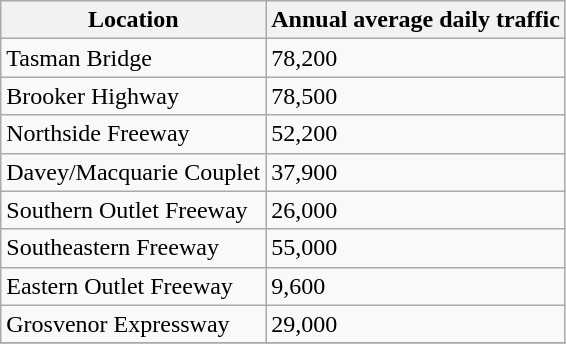<table class="wikitable">
<tr>
<th>Location</th>
<th>Annual average daily traffic</th>
</tr>
<tr>
<td>Tasman Bridge</td>
<td>78,200</td>
</tr>
<tr>
<td>Brooker Highway</td>
<td>78,500</td>
</tr>
<tr>
<td>Northside Freeway</td>
<td>52,200</td>
</tr>
<tr>
<td>Davey/Macquarie Couplet</td>
<td>37,900</td>
</tr>
<tr>
<td>Southern Outlet Freeway</td>
<td>26,000</td>
</tr>
<tr>
<td>Southeastern Freeway</td>
<td>55,000</td>
</tr>
<tr>
<td>Eastern Outlet Freeway</td>
<td>9,600</td>
</tr>
<tr>
<td>Grosvenor Expressway</td>
<td>29,000</td>
</tr>
<tr>
</tr>
</table>
